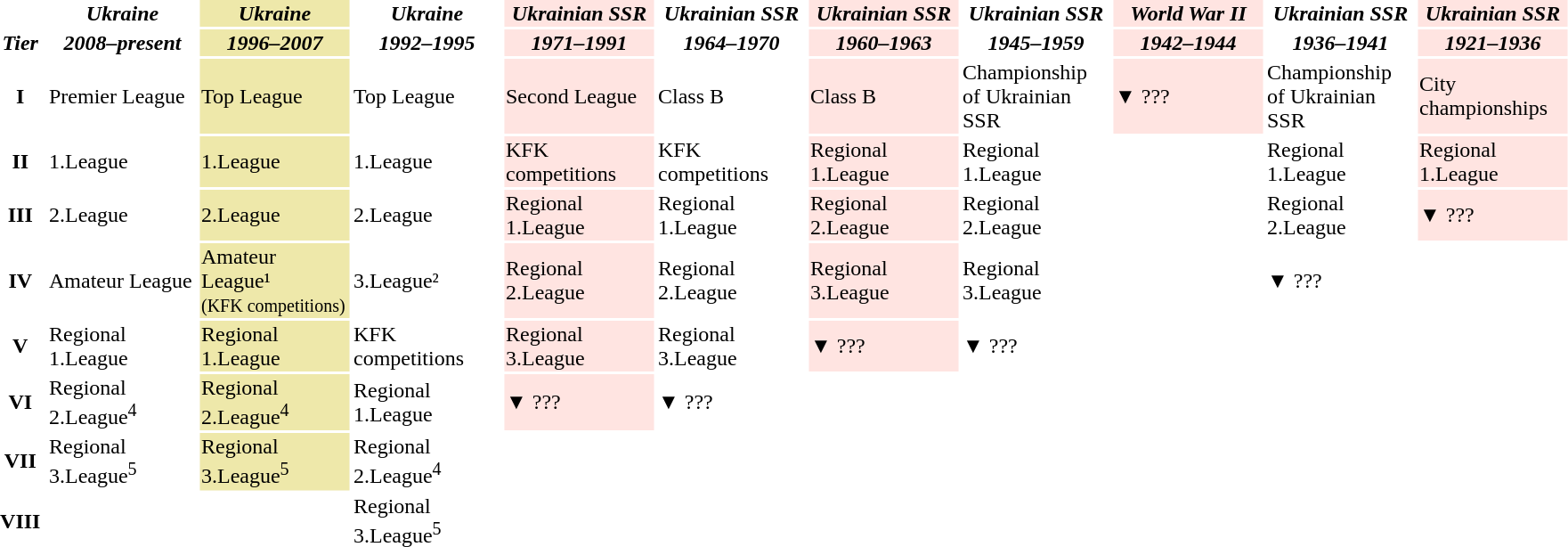<table>
<tr>
<td></td>
<th><em>Ukraine</em></th>
<th bgcolor="eee8aa"><em>Ukraine</em></th>
<th><em>Ukraine</em></th>
<th bgcolor="ffe4e1"><em>Ukrainian SSR</em></th>
<th><em>Ukrainian SSR</em></th>
<th bgcolor="ffe4e1"><em>Ukrainian SSR</em></th>
<th><em>Ukrainian SSR</em></th>
<th bgcolor="ffe4e1"><em>World War II</em></th>
<th><em>Ukrainian SSR</em></th>
<th bgcolor="ffe4e1"><em>Ukrainian SSR</em></th>
</tr>
<tr>
<th width=35px><em>Tier</em></th>
<th width=110px><em>2008–present</em></th>
<th width=110px bgcolor="eee8aa"><em>1996–2007</em></th>
<th width=110px><em>1992–1995</em></th>
<th width=110px bgcolor="ffe4e1"><em>1971–1991</em></th>
<th width=110px><em>1964–1970</em></th>
<th width=110px bgcolor="ffe4e1"><em>1960–1963</em></th>
<th width=110px><em>1945–1959</em></th>
<th width=110px bgcolor="ffe4e1"><em>1942–1944</em></th>
<th width=110px><em>1936–1941</em></th>
<th width=110px bgcolor="ffe4e1"><em>1921–1936</em></th>
</tr>
<tr>
<th>I</th>
<td>Premier League</td>
<td bgcolor="eee8aa">Top League</td>
<td>Top League</td>
<td bgcolor="ffe4e1">Second League</td>
<td>Class B</td>
<td bgcolor="ffe4e1">Class B</td>
<td>Championship of Ukrainian SSR</td>
<td bgcolor="ffe4e1">▼ ???</td>
<td>Championship of Ukrainian SSR</td>
<td bgcolor="ffe4e1">City championships</td>
</tr>
<tr>
<th>II</th>
<td>1.League</td>
<td bgcolor="eee8aa">1.League</td>
<td>1.League</td>
<td bgcolor="ffe4e1">KFK competitions</td>
<td>KFK competitions</td>
<td bgcolor="ffe4e1">Regional 1.League</td>
<td>Regional 1.League</td>
<td></td>
<td>Regional 1.League</td>
<td bgcolor="ffe4e1">Regional 1.League</td>
</tr>
<tr>
<th>III</th>
<td>2.League</td>
<td bgcolor="eee8aa">2.League</td>
<td>2.League</td>
<td bgcolor="ffe4e1">Regional 1.League</td>
<td>Regional 1.League</td>
<td bgcolor="ffe4e1">Regional 2.League</td>
<td>Regional 2.League</td>
<td></td>
<td>Regional 2.League</td>
<td bgcolor="ffe4e1">▼ ???</td>
</tr>
<tr>
<th>IV</th>
<td>Amateur League</td>
<td bgcolor="eee8aa">Amateur League¹<br><small>(KFK competitions)</small></td>
<td>3.League²</td>
<td bgcolor="ffe4e1">Regional 2.League</td>
<td>Regional 2.League</td>
<td bgcolor="ffe4e1">Regional 3.League</td>
<td>Regional 3.League</td>
<td></td>
<td>▼ ???</td>
</tr>
<tr>
<th>V</th>
<td>Regional 1.League</td>
<td bgcolor="eee8aa">Regional 1.League</td>
<td>KFK competitions</td>
<td bgcolor="ffe4e1">Regional 3.League</td>
<td>Regional 3.League</td>
<td bgcolor="ffe4e1">▼ ???</td>
<td>▼ ???</td>
</tr>
<tr>
<th>VI</th>
<td>Regional 2.League<sup>4</sup></td>
<td bgcolor="eee8aa">Regional 2.League<sup>4</sup></td>
<td>Regional 1.League</td>
<td bgcolor="ffe4e1">▼ ???</td>
<td>▼ ???</td>
</tr>
<tr>
<th>VII</th>
<td>Regional 3.League<sup>5</sup></td>
<td bgcolor="eee8aa">Regional 3.League<sup>5</sup></td>
<td>Regional 2.League<sup>4</sup></td>
</tr>
<tr>
<th>VIII</th>
<td></td>
<td></td>
<td>Regional 3.League<sup>5</sup></td>
</tr>
</table>
